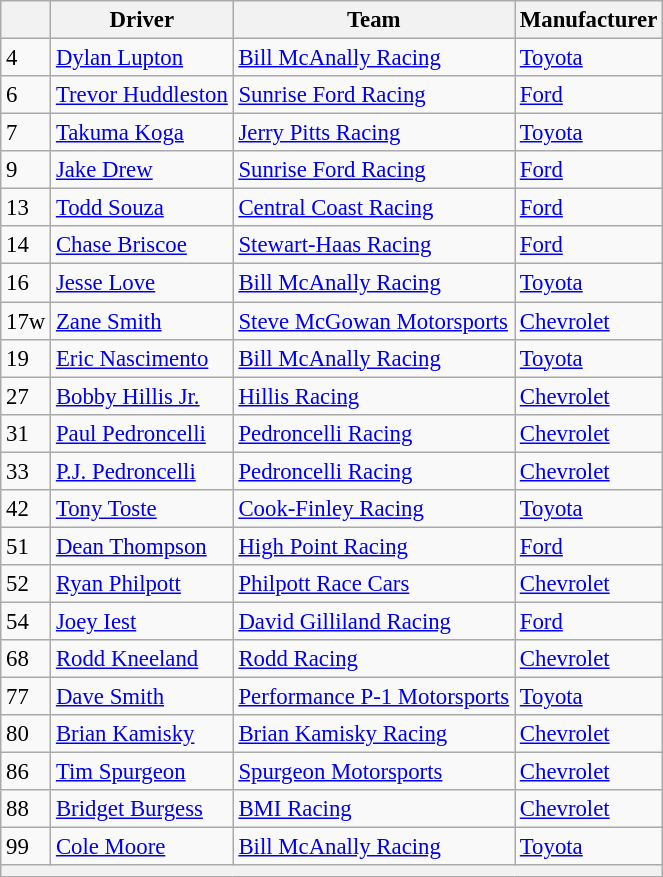<table class="wikitable" style="font-size:95%">
<tr>
<th></th>
<th>Driver</th>
<th>Team</th>
<th>Manufacturer</th>
</tr>
<tr>
<td>4</td>
<td><a href='#'>Dylan Lupton</a></td>
<td><a href='#'>Bill McAnally Racing</a></td>
<td><a href='#'>Toyota</a></td>
</tr>
<tr>
<td>6</td>
<td><a href='#'>Trevor Huddleston</a></td>
<td><a href='#'>Sunrise Ford Racing</a></td>
<td><a href='#'>Ford</a></td>
</tr>
<tr>
<td>7</td>
<td><a href='#'>Takuma Koga</a></td>
<td><a href='#'>Jerry Pitts Racing</a></td>
<td><a href='#'>Toyota</a></td>
</tr>
<tr>
<td>9</td>
<td><a href='#'>Jake Drew</a></td>
<td><a href='#'>Sunrise Ford Racing</a></td>
<td><a href='#'>Ford</a></td>
</tr>
<tr>
<td>13</td>
<td><a href='#'>Todd Souza</a></td>
<td><a href='#'>Central Coast Racing</a></td>
<td><a href='#'>Ford</a></td>
</tr>
<tr>
<td>14</td>
<td><a href='#'>Chase Briscoe</a></td>
<td><a href='#'>Stewart-Haas Racing</a></td>
<td><a href='#'>Ford</a></td>
</tr>
<tr>
<td>16</td>
<td><a href='#'>Jesse Love</a></td>
<td><a href='#'>Bill McAnally Racing</a></td>
<td><a href='#'>Toyota</a></td>
</tr>
<tr>
<td>17w</td>
<td><a href='#'>Zane Smith</a></td>
<td><a href='#'>Steve McGowan Motorsports</a></td>
<td><a href='#'>Chevrolet</a></td>
</tr>
<tr>
<td>19</td>
<td><a href='#'>Eric Nascimento</a></td>
<td><a href='#'>Bill McAnally Racing</a></td>
<td><a href='#'>Toyota</a></td>
</tr>
<tr>
<td>27</td>
<td><a href='#'>Bobby Hillis Jr.</a></td>
<td><a href='#'>Hillis Racing</a></td>
<td><a href='#'>Chevrolet</a></td>
</tr>
<tr>
<td>31</td>
<td><a href='#'>Paul Pedroncelli</a></td>
<td><a href='#'>Pedroncelli Racing</a></td>
<td><a href='#'>Chevrolet</a></td>
</tr>
<tr>
<td>33</td>
<td><a href='#'>P.J. Pedroncelli</a></td>
<td><a href='#'>Pedroncelli Racing</a></td>
<td><a href='#'>Chevrolet</a></td>
</tr>
<tr>
<td>42</td>
<td><a href='#'>Tony Toste</a></td>
<td><a href='#'>Cook-Finley Racing</a></td>
<td><a href='#'>Toyota</a></td>
</tr>
<tr>
<td>51</td>
<td><a href='#'>Dean Thompson</a></td>
<td><a href='#'>High Point Racing</a></td>
<td><a href='#'>Ford</a></td>
</tr>
<tr>
<td>52</td>
<td><a href='#'>Ryan Philpott</a></td>
<td><a href='#'>Philpott Race Cars</a></td>
<td><a href='#'>Chevrolet</a></td>
</tr>
<tr>
<td>54</td>
<td><a href='#'>Joey Iest</a></td>
<td><a href='#'>David Gilliland Racing</a></td>
<td><a href='#'>Ford</a></td>
</tr>
<tr>
<td>68</td>
<td><a href='#'>Rodd Kneeland</a></td>
<td><a href='#'>Rodd Racing</a></td>
<td><a href='#'>Chevrolet</a></td>
</tr>
<tr>
<td>77</td>
<td><a href='#'>Dave Smith</a></td>
<td><a href='#'>Performance P-1 Motorsports</a></td>
<td><a href='#'>Toyota</a></td>
</tr>
<tr>
<td>80</td>
<td><a href='#'>Brian Kamisky</a></td>
<td><a href='#'>Brian Kamisky Racing</a></td>
<td><a href='#'>Chevrolet</a></td>
</tr>
<tr>
<td>86</td>
<td><a href='#'>Tim Spurgeon</a></td>
<td><a href='#'>Spurgeon Motorsports</a></td>
<td><a href='#'>Chevrolet</a></td>
</tr>
<tr>
<td>88</td>
<td><a href='#'>Bridget Burgess</a></td>
<td><a href='#'>BMI Racing</a></td>
<td><a href='#'>Chevrolet</a></td>
</tr>
<tr>
<td>99</td>
<td><a href='#'>Cole Moore</a></td>
<td><a href='#'>Bill McAnally Racing</a></td>
<td><a href='#'>Toyota</a></td>
</tr>
<tr>
<th colspan="7"></th>
</tr>
</table>
